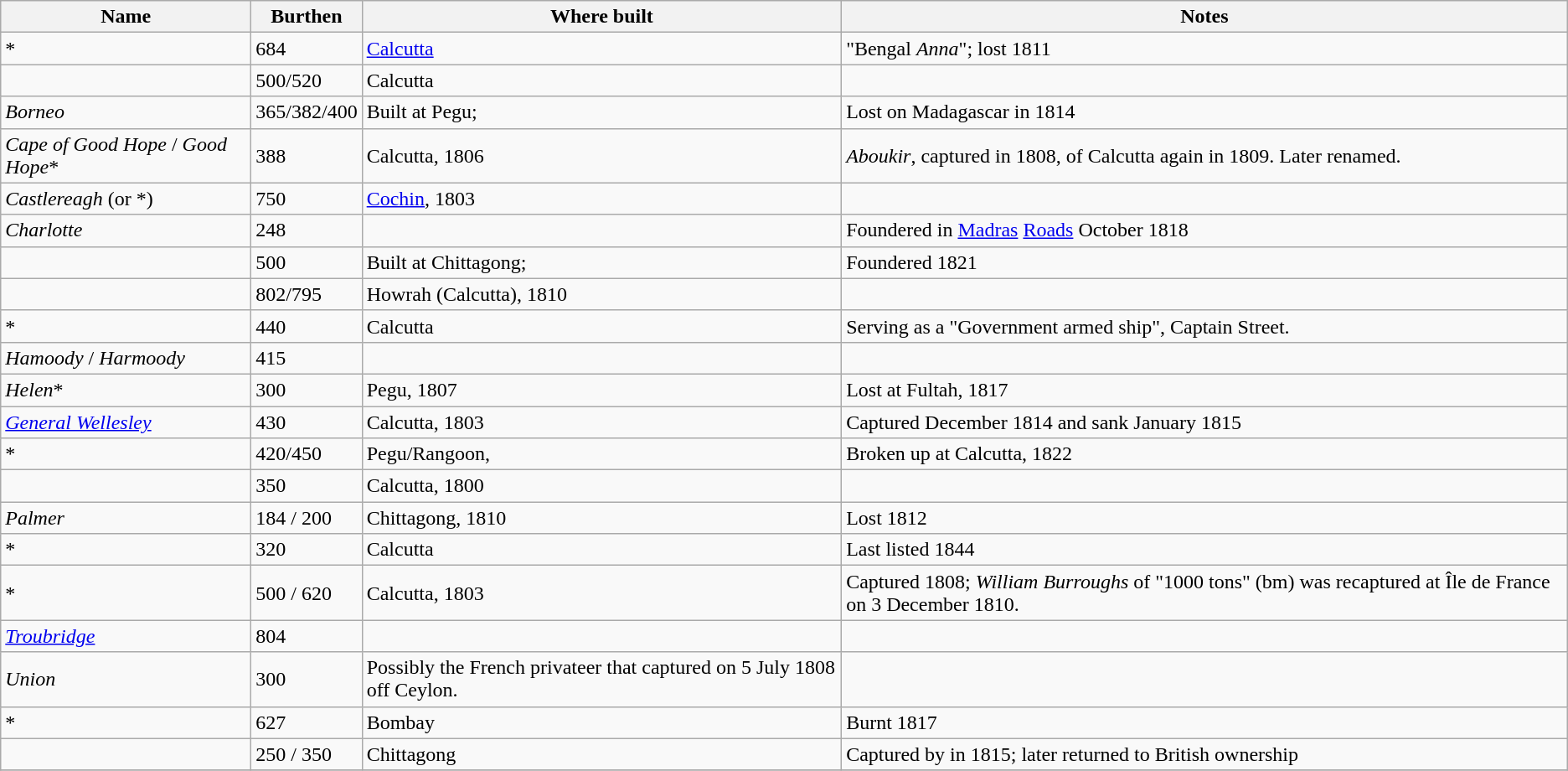<table class="sortable wikitable">
<tr>
<th>Name</th>
<th>Burthen</th>
<th>Where built</th>
<th>Notes</th>
</tr>
<tr>
<td>*</td>
<td>684</td>
<td><a href='#'>Calcutta</a></td>
<td>"Bengal <em>Anna</em>"; lost 1811</td>
</tr>
<tr>
<td></td>
<td>500/520</td>
<td>Calcutta</td>
<td></td>
</tr>
<tr>
<td><em>Borneo</em></td>
<td>365/382/400</td>
<td>Built at Pegu;</td>
<td>Lost on Madagascar in 1814</td>
</tr>
<tr>
<td><em>Cape of Good Hope</em> / <em>Good Hope</em>*</td>
<td>388</td>
<td>Calcutta, 1806</td>
<td><em>Aboukir</em>, captured in 1808, of Calcutta again in 1809. Later renamed.</td>
</tr>
<tr>
<td><em>Castlereagh</em> (or *)</td>
<td>750</td>
<td><a href='#'>Cochin</a>, 1803</td>
<td></td>
</tr>
<tr>
<td><em>Charlotte</em></td>
<td>248</td>
<td></td>
<td>Foundered in <a href='#'>Madras</a> <a href='#'>Roads</a> October 1818</td>
</tr>
<tr>
<td></td>
<td>500</td>
<td>Built at Chittagong;</td>
<td>Foundered 1821</td>
</tr>
<tr>
<td></td>
<td>802/795</td>
<td>Howrah (Calcutta), 1810</td>
<td></td>
</tr>
<tr>
<td>*</td>
<td>440</td>
<td>Calcutta</td>
<td>Serving as a "Government armed ship", Captain Street.</td>
</tr>
<tr>
<td><em>Hamoody</em> / <em>Harmoody</em></td>
<td>415</td>
<td></td>
<td></td>
</tr>
<tr>
<td><em>Helen</em>*</td>
<td>300</td>
<td>Pegu, 1807</td>
<td>Lost at Fultah, 1817</td>
</tr>
<tr>
<td><a href='#'><em>General Wellesley</em></a></td>
<td>430</td>
<td>Calcutta, 1803</td>
<td>Captured December 1814 and sank January 1815</td>
</tr>
<tr>
<td>*</td>
<td>420/450</td>
<td>Pegu/Rangoon,</td>
<td>Broken up at Calcutta, 1822</td>
</tr>
<tr>
<td></td>
<td>350</td>
<td>Calcutta, 1800</td>
<td></td>
</tr>
<tr>
<td><em>Palmer</em></td>
<td>184 / 200</td>
<td>Chittagong, 1810</td>
<td>Lost 1812</td>
</tr>
<tr>
<td>*</td>
<td>320</td>
<td>Calcutta</td>
<td>Last listed 1844</td>
</tr>
<tr>
<td>*</td>
<td>500 / 620</td>
<td>Calcutta, 1803</td>
<td>Captured 1808; <em>William Burroughs</em> of "1000 tons" (bm) was recaptured at Île de France on 3 December 1810.</td>
</tr>
<tr>
<td><a href='#'><em>Troubridge</em></a></td>
<td>804</td>
<td></td>
<td></td>
</tr>
<tr>
<td><em>Union</em></td>
<td>300</td>
<td>Possibly the French privateer that  captured on 5 July 1808 off Ceylon.</td>
<td></td>
</tr>
<tr>
<td>*</td>
<td>627</td>
<td>Bombay</td>
<td>Burnt 1817</td>
</tr>
<tr>
<td></td>
<td>250 / 350</td>
<td>Chittagong</td>
<td>Captured by  in 1815; later returned to British ownership</td>
</tr>
<tr>
</tr>
</table>
